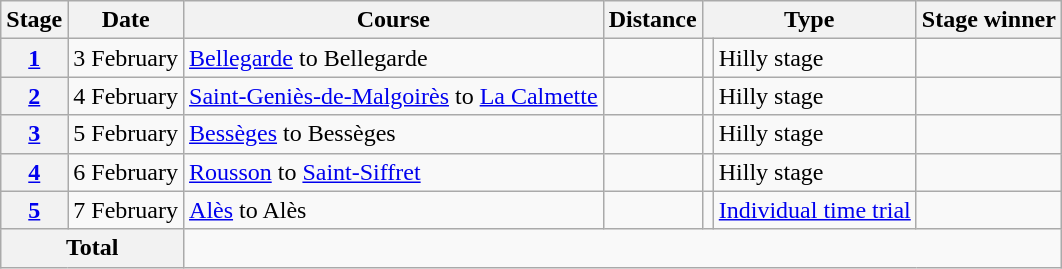<table class="wikitable">
<tr>
<th scope="col">Stage</th>
<th scope="col">Date</th>
<th scope="col">Course</th>
<th scope="col">Distance</th>
<th scope="col" colspan="2">Type</th>
<th scope="col">Stage winner</th>
</tr>
<tr>
<th scope="row"><a href='#'>1</a></th>
<td>3 February</td>
<td><a href='#'>Bellegarde</a> to Bellegarde</td>
<td style="text-align:center;"></td>
<td></td>
<td>Hilly stage</td>
<td></td>
</tr>
<tr>
<th scope="row"><a href='#'>2</a></th>
<td>4 February</td>
<td><a href='#'>Saint-Geniès-de-Malgoirès</a> to <a href='#'>La Calmette</a></td>
<td style="text-align:center;"></td>
<td></td>
<td>Hilly stage</td>
<td></td>
</tr>
<tr>
<th scope="row"><a href='#'>3</a></th>
<td>5 February</td>
<td><a href='#'>Bessèges</a> to Bessèges</td>
<td style="text-align:center;"></td>
<td></td>
<td>Hilly stage</td>
<td></td>
</tr>
<tr>
<th scope="row"><a href='#'>4</a></th>
<td>6 February</td>
<td><a href='#'>Rousson</a> to <a href='#'>Saint-Siffret</a></td>
<td style="text-align:center;"></td>
<td></td>
<td>Hilly stage</td>
<td></td>
</tr>
<tr>
<th scope="row"><a href='#'>5</a></th>
<td>7 February</td>
<td><a href='#'>Alès</a> to Alès</td>
<td style="text-align:center;"></td>
<td></td>
<td><a href='#'>Individual time trial</a></td>
<td></td>
</tr>
<tr>
<th colspan="2">Total</th>
<td colspan="5" style="text-align:center;"></td>
</tr>
</table>
